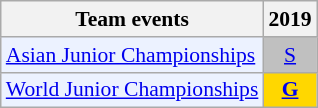<table style='font-size: 90%; text-align:center;' class='wikitable'>
<tr>
<th>Team events</th>
<th>2019</th>
</tr>
<tr>
<td bgcolor="#ECF2FF"; align="left"><a href='#'>Asian Junior Championships</a></td>
<td bgcolor=silver><a href='#'>S</a></td>
</tr>
<tr>
<td bgcolor="#ECF2FF"; align="left"><a href='#'>World Junior Championships</a></td>
<td bgcolor=gold><a href='#'><strong>G</strong></a></td>
</tr>
</table>
